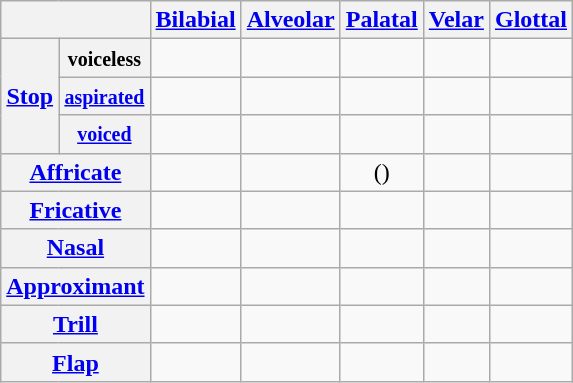<table class="wikitable" style="text-align:center">
<tr>
<th colspan="2"></th>
<th><a href='#'>Bilabial</a></th>
<th><a href='#'>Alveolar</a></th>
<th><a href='#'>Palatal</a></th>
<th><a href='#'>Velar</a></th>
<th><a href='#'>Glottal</a></th>
</tr>
<tr>
<th rowspan="3"><a href='#'>Stop</a></th>
<th><small>voiceless</small></th>
<td></td>
<td></td>
<td></td>
<td></td>
<td></td>
</tr>
<tr>
<th><a href='#'><small>aspirated</small></a></th>
<td></td>
<td></td>
<td></td>
<td></td>
<td></td>
</tr>
<tr>
<th><a href='#'><small>voiced</small></a></th>
<td></td>
<td></td>
<td></td>
<td></td>
<td></td>
</tr>
<tr>
<th colspan="2"><a href='#'>Affricate</a></th>
<td></td>
<td></td>
<td>()</td>
<td></td>
<td></td>
</tr>
<tr>
<th colspan="2"><a href='#'>Fricative</a></th>
<td></td>
<td></td>
<td></td>
<td></td>
<td></td>
</tr>
<tr>
<th colspan="2"><a href='#'>Nasal</a></th>
<td></td>
<td></td>
<td></td>
<td></td>
<td></td>
</tr>
<tr>
<th colspan="2"><a href='#'>Approximant</a></th>
<td></td>
<td></td>
<td></td>
<td></td>
<td></td>
</tr>
<tr>
<th colspan="2"><a href='#'>Trill</a></th>
<td></td>
<td></td>
<td></td>
<td></td>
<td></td>
</tr>
<tr>
<th colspan="2"><a href='#'>Flap</a></th>
<td></td>
<td></td>
<td></td>
<td></td>
<td></td>
</tr>
</table>
